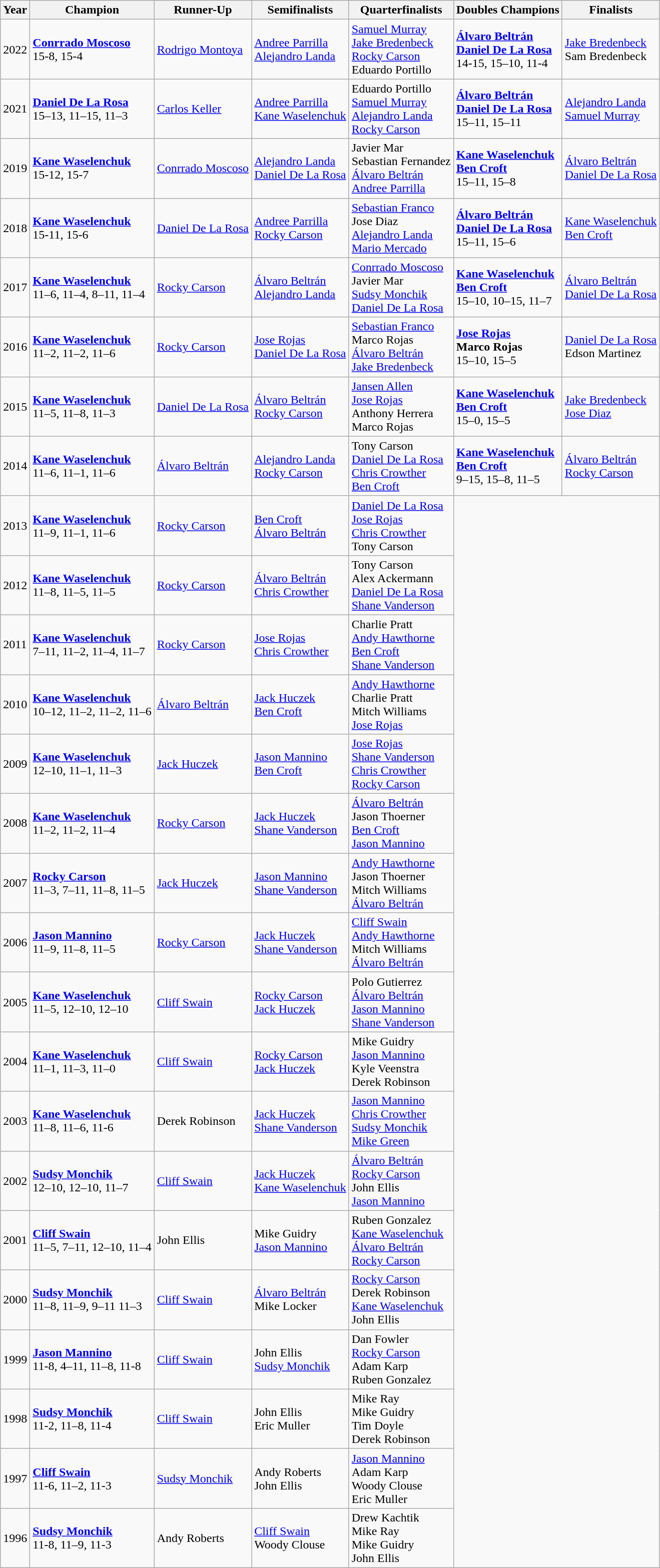<table class=wikitable>
<tr>
<th>Year</th>
<th>Champion</th>
<th>Runner-Up</th>
<th>Semifinalists</th>
<th>Quarterfinalists</th>
<th>Doubles Champions</th>
<th>Finalists</th>
</tr>
<tr>
<td>2022</td>
<td> <strong><a href='#'>Conrrado Moscoso</a></strong><br>15-8, 15-4</td>
<td> <a href='#'>Rodrigo Montoya</a></td>
<td> <a href='#'>Andree Parrilla</a><br> <a href='#'>Alejandro Landa</a></td>
<td> <a href='#'>Samuel Murray</a><br> <a href='#'>Jake Bredenbeck</a><br> <a href='#'>Rocky Carson</a><br> Eduardo Portillo</td>
<td> <strong><a href='#'>Álvaro Beltrán</a></strong><br> <strong><a href='#'>Daniel De La Rosa</a></strong><br>14-15, 15–10, 11-4</td>
<td> <a href='#'>Jake Bredenbeck</a><br> Sam Bredenbeck</td>
</tr>
<tr>
<td>2021</td>
<td> <strong><a href='#'>Daniel De La Rosa</a></strong><br>15–13, 11–15, 11–3</td>
<td> <a href='#'>Carlos Keller</a></td>
<td> <a href='#'>Andree Parrilla</a><br> <a href='#'>Kane Waselenchuk</a></td>
<td> Eduardo Portillo<br> <a href='#'>Samuel Murray</a><br> <a href='#'>Alejandro Landa</a><br> <a href='#'>Rocky Carson</a></td>
<td> <strong><a href='#'>Álvaro Beltrán</a></strong><br> <strong><a href='#'>Daniel De La Rosa</a></strong><br>15–11, 15–11</td>
<td> <a href='#'>Alejandro Landa</a><br> <a href='#'>Samuel Murray</a></td>
</tr>
<tr>
<td>2019</td>
<td> <strong><a href='#'>Kane Waselenchuk</a></strong><br>15-12, 15-7</td>
<td> <a href='#'>Conrrado Moscoso</a></td>
<td> <a href='#'>Alejandro Landa</a><br> <a href='#'>Daniel De La Rosa</a></td>
<td> Javier Mar<br> Sebastian Fernandez<br> <a href='#'>Álvaro Beltrán</a><br> <a href='#'>Andree Parrilla</a></td>
<td> <strong><a href='#'>Kane Waselenchuk</a></strong><br> <strong><a href='#'>Ben Croft</a></strong><br>15–11, 15–8</td>
<td> <a href='#'>Álvaro Beltrán</a><br> <a href='#'>Daniel De La Rosa</a></td>
</tr>
<tr>
<td>2018</td>
<td> <strong><a href='#'>Kane Waselenchuk</a></strong><br>15-11, 15-6</td>
<td> <a href='#'>Daniel De La Rosa</a></td>
<td> <a href='#'>Andree Parrilla</a><br> <a href='#'>Rocky Carson</a></td>
<td> <a href='#'>Sebastian Franco</a><br> Jose Diaz<br> <a href='#'>Alejandro Landa</a><br> <a href='#'>Mario Mercado</a></td>
<td> <strong><a href='#'>Álvaro Beltrán</a></strong><br> <strong><a href='#'>Daniel De La Rosa</a></strong><br>15–11, 15–6</td>
<td> <a href='#'>Kane Waselenchuk</a><br> <a href='#'>Ben Croft</a></td>
</tr>
<tr>
<td>2017</td>
<td> <strong><a href='#'>Kane Waselenchuk</a></strong><br>11–6, 11–4, 8–11, 11–4</td>
<td> <a href='#'>Rocky Carson</a></td>
<td> <a href='#'>Álvaro Beltrán</a><br> <a href='#'>Alejandro Landa</a></td>
<td> <a href='#'>Conrrado Moscoso</a><br> Javier Mar<br> <a href='#'>Sudsy Monchik</a><br> <a href='#'>Daniel De La Rosa</a></td>
<td> <strong><a href='#'>Kane Waselenchuk</a></strong><br> <strong><a href='#'>Ben Croft</a></strong><br>15–10, 10–15, 11–7</td>
<td> <a href='#'>Álvaro Beltrán</a><br> <a href='#'>Daniel De La Rosa</a></td>
</tr>
<tr>
<td>2016</td>
<td> <strong><a href='#'>Kane Waselenchuk</a></strong><br>11–2, 11–2, 11–6</td>
<td> <a href='#'>Rocky Carson</a></td>
<td> <a href='#'>Jose Rojas</a><br> <a href='#'>Daniel De La Rosa</a></td>
<td> <a href='#'>Sebastian Franco</a><br> Marco Rojas<br> <a href='#'>Álvaro Beltrán</a><br> <a href='#'>Jake Bredenbeck</a></td>
<td> <strong><a href='#'>Jose Rojas</a></strong><br> <strong>Marco Rojas</strong><br>15–10, 15–5</td>
<td> <a href='#'>Daniel De La Rosa</a><br> Edson Martinez</td>
</tr>
<tr>
<td>2015</td>
<td> <strong><a href='#'>Kane Waselenchuk</a></strong><br>11–5, 11–8, 11–3</td>
<td> <a href='#'>Daniel De La Rosa</a></td>
<td> <a href='#'>Álvaro Beltrán</a><br> <a href='#'>Rocky Carson</a></td>
<td> <a href='#'>Jansen Allen</a><br> <a href='#'>Jose Rojas</a> <br> Anthony Herrera<br> Marco Rojas</td>
<td> <strong><a href='#'>Kane Waselenchuk</a></strong><br> <strong><a href='#'>Ben Croft</a></strong><br>15–0, 15–5</td>
<td> <a href='#'>Jake Bredenbeck</a><br> <a href='#'>Jose Diaz</a></td>
</tr>
<tr>
<td>2014</td>
<td> <strong><a href='#'>Kane Waselenchuk</a></strong><br>11–6, 11–1, 11–6</td>
<td> <a href='#'>Álvaro Beltrán</a></td>
<td> <a href='#'>Alejandro Landa</a><br> <a href='#'>Rocky Carson</a></td>
<td> Tony Carson<br> <a href='#'>Daniel De La Rosa</a><br> <a href='#'>Chris Crowther</a><br> <a href='#'>Ben Croft</a></td>
<td> <strong><a href='#'>Kane Waselenchuk</a></strong><br> <strong><a href='#'>Ben Croft</a></strong><br>9–15, 15–8, 11–5</td>
<td> <a href='#'>Álvaro Beltrán</a><br> <a href='#'>Rocky Carson</a></td>
</tr>
<tr>
<td>2013</td>
<td> <strong><a href='#'>Kane Waselenchuk</a></strong><br>11–9, 11–1, 11–6</td>
<td> <a href='#'>Rocky Carson</a></td>
<td> <a href='#'>Ben Croft</a><br> <a href='#'>Álvaro Beltrán</a></td>
<td> <a href='#'>Daniel De La Rosa</a><br> <a href='#'>Jose Rojas</a><br> <a href='#'>Chris Crowther</a><br> Tony Carson</td>
</tr>
<tr>
<td>2012</td>
<td> <strong><a href='#'>Kane Waselenchuk</a></strong><br>11–8, 11–5, 11–5</td>
<td> <a href='#'>Rocky Carson</a></td>
<td> <a href='#'>Álvaro Beltrán</a><br> <a href='#'>Chris Crowther</a><br></td>
<td> Tony Carson<br> Alex Ackermann<br> <a href='#'>Daniel De La Rosa</a><br> <a href='#'>Shane Vanderson</a><br></td>
</tr>
<tr>
<td>2011</td>
<td> <strong><a href='#'>Kane Waselenchuk</a></strong><br>7–11, 11–2, 11–4, 11–7</td>
<td> <a href='#'>Rocky Carson</a></td>
<td> <a href='#'>Jose Rojas</a><br> <a href='#'>Chris Crowther</a><br></td>
<td> Charlie Pratt<br> <a href='#'>Andy Hawthorne</a><br> <a href='#'>Ben Croft</a><br> <a href='#'>Shane Vanderson</a><br></td>
</tr>
<tr>
<td>2010</td>
<td> <strong><a href='#'>Kane Waselenchuk</a></strong><br>10–12, 11–2, 11–2, 11–6</td>
<td> <a href='#'>Álvaro Beltrán</a></td>
<td> <a href='#'>Jack Huczek</a><br> <a href='#'>Ben Croft</a><br></td>
<td> <a href='#'>Andy Hawthorne</a><br> Charlie Pratt<br> Mitch Williams<br> <a href='#'>Jose Rojas</a><br></td>
</tr>
<tr>
<td>2009</td>
<td> <strong><a href='#'>Kane Waselenchuk</a></strong><br>12–10, 11–1, 11–3</td>
<td> <a href='#'>Jack Huczek</a></td>
<td> <a href='#'>Jason Mannino</a><br> <a href='#'>Ben Croft</a><br></td>
<td> <a href='#'>Jose Rojas</a><br> <a href='#'>Shane Vanderson</a><br> <a href='#'>Chris Crowther</a><br> <a href='#'>Rocky Carson</a><br></td>
</tr>
<tr>
<td>2008</td>
<td> <strong><a href='#'>Kane Waselenchuk</a></strong><br>11–2, 11–2, 11–4</td>
<td> <a href='#'>Rocky Carson</a></td>
<td> <a href='#'>Jack Huczek</a><br> <a href='#'>Shane Vanderson</a><br></td>
<td> <a href='#'>Álvaro Beltrán</a><br> Jason Thoerner<br> <a href='#'>Ben Croft</a><br> <a href='#'>Jason Mannino</a><br></td>
</tr>
<tr>
<td>2007</td>
<td> <strong><a href='#'>Rocky Carson</a></strong><br>11–3, 7–11, 11–8, 11–5</td>
<td> <a href='#'>Jack Huczek</a></td>
<td> <a href='#'>Jason Mannino</a><br> <a href='#'>Shane Vanderson</a><br></td>
<td> <a href='#'>Andy Hawthorne</a><br> Jason Thoerner<br> Mitch Williams<br> <a href='#'>Álvaro Beltrán</a></td>
</tr>
<tr>
<td>2006</td>
<td> <strong><a href='#'>Jason Mannino</a></strong><br>11–9, 11–8, 11–5</td>
<td> <a href='#'>Rocky Carson</a></td>
<td> <a href='#'>Jack Huczek</a><br> <a href='#'>Shane Vanderson</a><br></td>
<td> <a href='#'>Cliff Swain</a><br> <a href='#'>Andy Hawthorne</a><br> Mitch Williams<br> <a href='#'>Álvaro Beltrán</a></td>
</tr>
<tr>
<td>2005</td>
<td> <strong><a href='#'>Kane Waselenchuk</a></strong><br> 11–5, 12–10, 12–10</td>
<td> <a href='#'>Cliff Swain</a></td>
<td> <a href='#'>Rocky Carson</a><br> <a href='#'>Jack Huczek</a><br></td>
<td> Polo Gutierrez<br> <a href='#'>Álvaro Beltrán</a><br> <a href='#'>Jason Mannino</a><br> <a href='#'>Shane Vanderson</a><br></td>
</tr>
<tr>
<td>2004</td>
<td> <strong><a href='#'>Kane Waselenchuk</a></strong><br> 11–1, 11–3, 11–0</td>
<td> <a href='#'>Cliff Swain</a></td>
<td> <a href='#'>Rocky Carson</a><br> <a href='#'>Jack Huczek</a><br></td>
<td> Mike Guidry<br> <a href='#'>Jason Mannino</a><br> Kyle Veenstra<br> Derek Robinson<br></td>
</tr>
<tr>
<td>2003</td>
<td> <strong><a href='#'>Kane Waselenchuk</a></strong><br> 11–8, 11–6, 11-6</td>
<td> Derek Robinson</td>
<td> <a href='#'>Jack Huczek</a><br> <a href='#'>Shane Vanderson</a><br></td>
<td> <a href='#'>Jason Mannino</a><br> <a href='#'>Chris Crowther</a> <br> <a href='#'>Sudsy Monchik</a><br> <a href='#'>Mike Green</a><br></td>
</tr>
<tr>
<td>2002</td>
<td> <strong><a href='#'>Sudsy Monchik</a></strong><br>12–10, 12–10, 11–7</td>
<td> <a href='#'>Cliff Swain</a></td>
<td> <a href='#'>Jack Huczek</a><br> <a href='#'>Kane Waselenchuk</a><br></td>
<td> <a href='#'>Álvaro Beltrán</a> <br> <a href='#'>Rocky Carson</a> <br> John Ellis <br> <a href='#'>Jason Mannino</a> <br></td>
</tr>
<tr>
<td>2001</td>
<td> <strong><a href='#'>Cliff Swain</a></strong><br>11–5, 7–11, 12–10, 11–4</td>
<td> John Ellis</td>
<td> Mike Guidry<br> <a href='#'>Jason Mannino</a><br></td>
<td> Ruben Gonzalez <br> <a href='#'>Kane Waselenchuk</a><br> <a href='#'>Álvaro Beltrán</a> <br> <a href='#'>Rocky Carson</a></td>
</tr>
<tr>
<td>2000</td>
<td> <strong><a href='#'>Sudsy Monchik</a></strong><br>11–8, 11–9, 9–11 11–3</td>
<td> <a href='#'>Cliff Swain</a></td>
<td> <a href='#'>Álvaro Beltrán</a> <br> Mike Locker<br></td>
<td> <a href='#'>Rocky Carson</a> <br> Derek Robinson<br> <a href='#'>Kane Waselenchuk</a><br> John Ellis</td>
</tr>
<tr>
<td>1999</td>
<td> <strong><a href='#'>Jason Mannino</a></strong><br>11-8, 4–11, 11–8, 11-8</td>
<td> <a href='#'>Cliff Swain</a></td>
<td> John Ellis<br>  <a href='#'>Sudsy Monchik</a><br></td>
<td> Dan Fowler <br> <a href='#'>Rocky Carson</a><br> Adam Karp<br> Ruben Gonzalez</td>
</tr>
<tr>
<td>1998</td>
<td> <strong><a href='#'>Sudsy Monchik</a></strong><br>11-2, 11–8, 11-4</td>
<td> <a href='#'>Cliff Swain</a></td>
<td> John Ellis<br> Eric Muller<br></td>
<td> Mike Ray <br> Mike Guidry<br> Tim Doyle<br> Derek Robinson</td>
</tr>
<tr>
<td>1997</td>
<td> <strong><a href='#'>Cliff Swain</a></strong><br>11-6, 11–2, 11-3</td>
<td> <a href='#'>Sudsy Monchik</a></td>
<td> Andy Roberts<br> John Ellis<br></td>
<td> <a href='#'>Jason Mannino</a> <br> Adam Karp<br> Woody Clouse<br> Eric Muller</td>
</tr>
<tr>
<td>1996</td>
<td> <strong><a href='#'>Sudsy Monchik</a></strong><br>11-8, 11–9, 11-3</td>
<td> Andy Roberts</td>
<td> <a href='#'>Cliff Swain</a> <br> Woody Clouse<br></td>
<td> Drew Kachtik<br> Mike Ray<br> Mike Guidry<br> John Ellis</td>
</tr>
</table>
